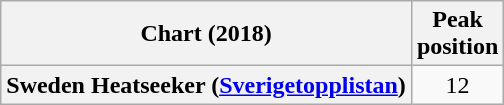<table class="wikitable plainrowheaders" style="text-align:center">
<tr>
<th scope="col">Chart (2018)</th>
<th scope="col">Peak<br>position</th>
</tr>
<tr>
<th scope="row">Sweden Heatseeker (<a href='#'>Sverigetopplistan</a>)</th>
<td>12</td>
</tr>
</table>
